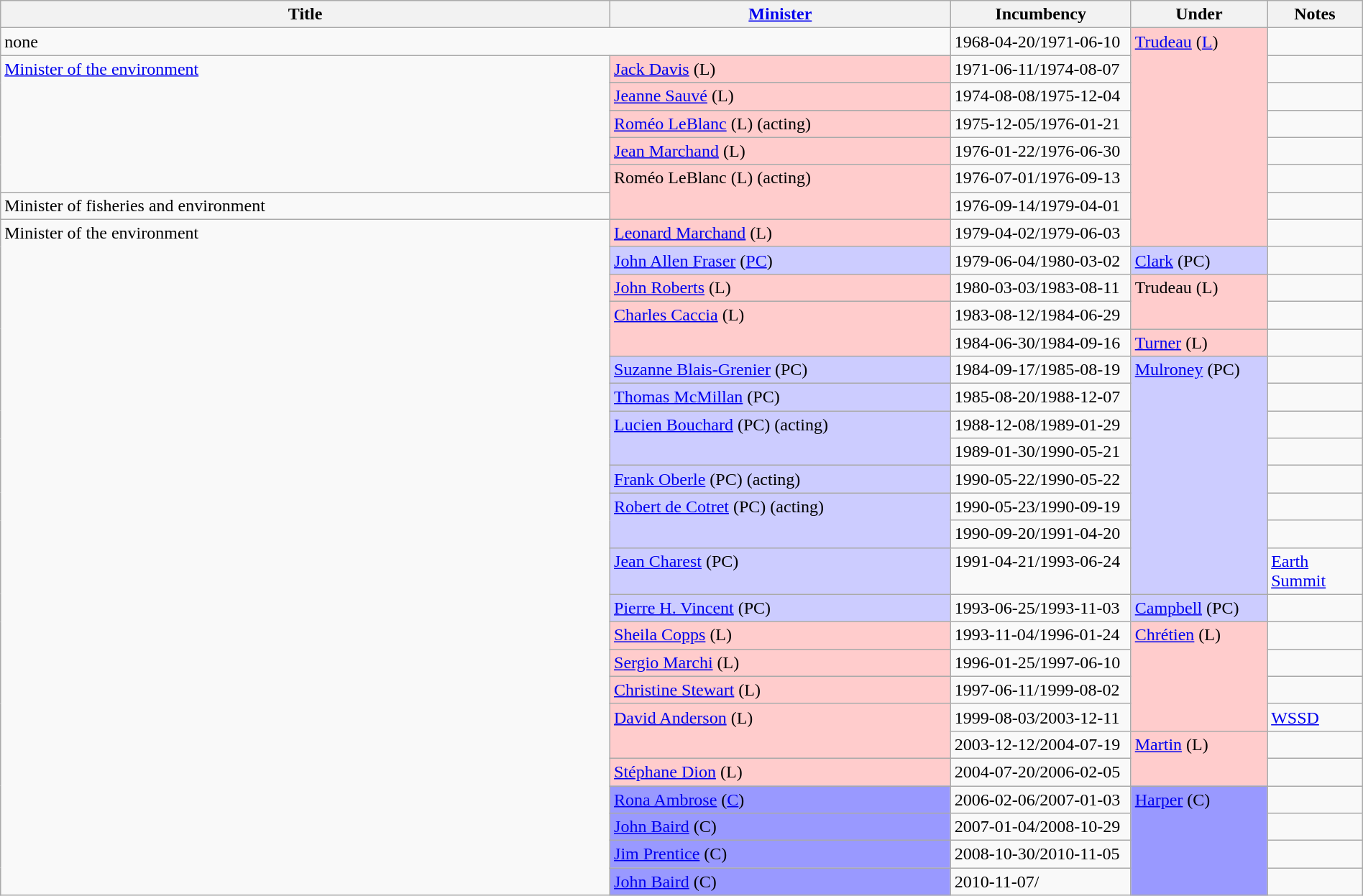<table class="wikitable" style="width:100%;">
<tr>
<th>Title</th>
<th style="width:25%;"><a href='#'>Minister</a></th>
<th style="width:160px;">Incumbency</th>
<th style="width:10%;">Under</th>
<th style="width:7%;">Notes</th>
</tr>
<tr>
<td colspan="2">none</td>
<td>1968-04-20/1971-06-10</td>
<td rowspan="8"  style="background:#fcc; vertical-align:top;"><a href='#'>Trudeau</a> (<a href='#'>L</a>)</td>
<td></td>
</tr>
<tr>
<td rowspan="5" style="vertical-align:top;"><a href='#'>Minister of the environment</a></td>
<td style="background:#fcc;"><a href='#'>Jack Davis</a> (L)</td>
<td>1971-06-11/1974-08-07</td>
<td></td>
</tr>
<tr>
<td style="background:#fcc;"><a href='#'>Jeanne Sauvé</a> (L)</td>
<td>1974-08-08/1975-12-04</td>
<td></td>
</tr>
<tr>
<td style="background:#fcc; vertical-align:top;"><a href='#'>Roméo LeBlanc</a> (L) (acting)</td>
<td valign="top">1975-12-05/1976-01-21</td>
<td></td>
</tr>
<tr>
<td style="background:#fcc;"><a href='#'>Jean Marchand</a> (L)</td>
<td>1976-01-22/1976-06-30</td>
<td></td>
</tr>
<tr>
<td rowspan="2"  style="background:#fcc; vertical-align:top;">Roméo LeBlanc (L) (acting)</td>
<td valign="top">1976-07-01/1976-09-13</td>
<td></td>
</tr>
<tr>
<td>Minister of fisheries and environment</td>
<td>1976-09-14/1979-04-01</td>
<td></td>
</tr>
<tr>
<td rowspan="25" style="vertical-align:top;">Minister of the environment</td>
<td style="background:#fcc;"><a href='#'>Leonard Marchand</a> (L)</td>
<td>1979-04-02/1979-06-03</td>
<td></td>
</tr>
<tr>
<td style="background:#ccf;"><a href='#'>John Allen Fraser</a> (<a href='#'>PC</a>)</td>
<td>1979-06-04/1980-03-02</td>
<td style="background:#ccf;"><a href='#'>Clark</a> (PC)</td>
<td></td>
</tr>
<tr>
<td style="background:#fcc;"><a href='#'>John Roberts</a> (L)</td>
<td>1980-03-03/1983-08-11</td>
<td rowspan="2"  style="background:#fcc; vertical-align:top;">Trudeau (L)</td>
<td></td>
</tr>
<tr>
<td rowspan="2"  style="background:#fcc; vertical-align:top;"><a href='#'>Charles Caccia</a> (L)</td>
<td>1983-08-12/1984-06-29</td>
<td></td>
</tr>
<tr>
<td>1984-06-30/1984-09-16</td>
<td style="background:#fcc;"><a href='#'>Turner</a> (L)</td>
<td></td>
</tr>
<tr>
<td style="background:#ccf;"><a href='#'>Suzanne Blais-Grenier</a> (PC)</td>
<td>1984-09-17/1985-08-19</td>
<td rowspan="8"  style="background:#ccf; vertical-align:top;"><a href='#'>Mulroney</a> (PC)</td>
<td></td>
</tr>
<tr>
<td style="background:#ccf;"><a href='#'>Thomas McMillan</a> (PC)</td>
<td>1985-08-20/1988-12-07</td>
<td></td>
</tr>
<tr>
<td rowspan="2"  style="background:#ccf; vertical-align:top;"><a href='#'>Lucien Bouchard</a> (PC) (acting)</td>
<td valign="top">1988-12-08/1989-01-29</td>
<td></td>
</tr>
<tr>
<td>1989-01-30/1990-05-21</td>
<td></td>
</tr>
<tr>
<td style="background:#ccf; vertical-align:top;"><a href='#'>Frank Oberle</a> (PC) (acting)</td>
<td valign="top">1990-05-22/1990-05-22</td>
<td></td>
</tr>
<tr>
<td rowspan="2"  style="background:#ccf; vertical-align:top;"><a href='#'>Robert de Cotret</a> (PC) (acting)</td>
<td valign="top">1990-05-23/1990-09-19</td>
<td></td>
</tr>
<tr>
<td>1990-09-20/1991-04-20</td>
<td></td>
</tr>
<tr>
<td style="background:#ccf; vertical-align:top;"><a href='#'>Jean Charest</a> (PC)</td>
<td valign="top">1991-04-21/1993-06-24</td>
<td> <a href='#'>Earth Summit</a></td>
</tr>
<tr>
<td style="background:#ccf;"><a href='#'>Pierre H. Vincent</a> (PC)</td>
<td>1993-06-25/1993-11-03</td>
<td style="background:#ccf;"><a href='#'>Campbell</a> (PC)</td>
<td></td>
</tr>
<tr>
<td style="background:#fcc;"><a href='#'>Sheila Copps</a> (L)</td>
<td>1993-11-04/1996-01-24</td>
<td rowspan="4"  style="background:#fcc; vertical-align:top;"><a href='#'>Chrétien</a> (L)</td>
<td></td>
</tr>
<tr>
<td style="background:#fcc;"><a href='#'>Sergio Marchi</a> (L)</td>
<td>1996-01-25/1997-06-10</td>
<td></td>
</tr>
<tr>
<td style="background:#fcc;"><a href='#'>Christine Stewart</a> (L)</td>
<td>1997-06-11/1999-08-02</td>
<td></td>
</tr>
<tr>
<td rowspan="2"  style="background:#fcc; vertical-align:top;"><a href='#'>David Anderson</a> (L)</td>
<td valign="top">1999-08-03/2003-12-11</td>
<td> <a href='#'>WSSD</a></td>
</tr>
<tr>
<td>2003-12-12/2004-07-19</td>
<td rowspan="2"  style="background:#fcc; vertical-align:top;"><a href='#'>Martin</a> (L)</td>
<td></td>
</tr>
<tr>
<td style="background:#fcc;"><a href='#'>Stéphane Dion</a> (L)</td>
<td>2004-07-20/2006-02-05</td>
<td></td>
</tr>
<tr>
<td style="background:#99f;"><a href='#'>Rona Ambrose</a> (<a href='#'>C</a>)</td>
<td>2006-02-06/2007-01-03</td>
<td rowspan="4"  style="background:#99f; vertical-align:top;"><a href='#'>Harper</a> (C)</td>
<td></td>
</tr>
<tr>
<td style="background:#99f;"><a href='#'>John Baird</a> (C)</td>
<td>2007-01-04/2008-10-29</td>
<td></td>
</tr>
<tr>
<td style="background:#99f;"><a href='#'>Jim Prentice</a> (C)</td>
<td>2008-10-30/2010-11-05</td>
<td></td>
</tr>
<tr>
<td style="background:#99f;"><a href='#'>John Baird</a> (C)</td>
<td>2010-11-07/</td>
<td></td>
</tr>
</table>
